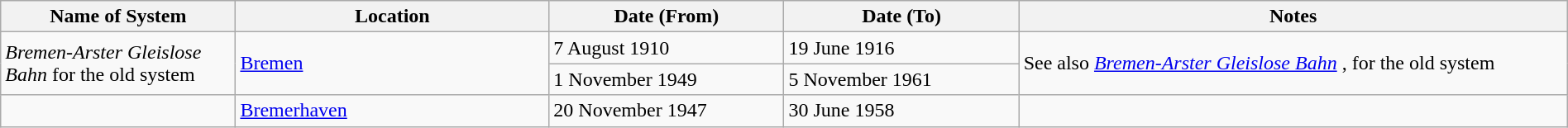<table class="wikitable" style="width:100%;">
<tr>
<th style="width:15%;">Name of System</th>
<th style="width:20%;">Location</th>
<th style="width:15%;">Date (From)</th>
<th style="width:15%;">Date (To)</th>
<th style="width:35%;">Notes</th>
</tr>
<tr>
<td rowspan="2"><em>Bremen-Arster Gleislose Bahn</em> for the old system</td>
<td rowspan="2"><a href='#'>Bremen</a></td>
<td>7 August 1910</td>
<td>19 June 1916</td>
<td rowspan="2">See also <em><a href='#'>Bremen-Arster Gleislose Bahn</a></em> , for the old system</td>
</tr>
<tr>
<td>1 November 1949</td>
<td>5 November 1961</td>
</tr>
<tr>
<td> </td>
<td><a href='#'>Bremerhaven</a></td>
<td>20 November 1947</td>
<td>30 June 1958</td>
<td> </td>
</tr>
</table>
